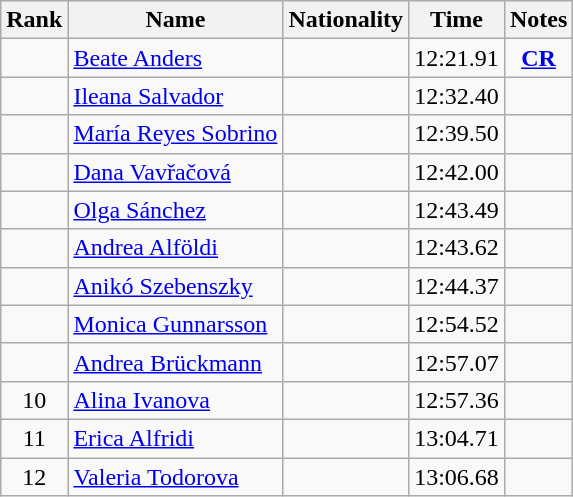<table class="wikitable sortable" style="text-align:center">
<tr>
<th>Rank</th>
<th>Name</th>
<th>Nationality</th>
<th>Time</th>
<th>Notes</th>
</tr>
<tr>
<td></td>
<td align="left"><a href='#'>Beate Anders</a></td>
<td align=left></td>
<td>12:21.91</td>
<td><strong><a href='#'>CR</a></strong></td>
</tr>
<tr>
<td></td>
<td align="left"><a href='#'>Ileana Salvador</a></td>
<td align=left></td>
<td>12:32.40</td>
<td></td>
</tr>
<tr>
<td></td>
<td align="left"><a href='#'>María Reyes Sobrino</a></td>
<td align=left></td>
<td>12:39.50</td>
<td></td>
</tr>
<tr>
<td></td>
<td align="left"><a href='#'>Dana Vavřačová</a></td>
<td align=left></td>
<td>12:42.00</td>
<td></td>
</tr>
<tr>
<td></td>
<td align="left"><a href='#'>Olga Sánchez</a></td>
<td align=left></td>
<td>12:43.49</td>
<td></td>
</tr>
<tr>
<td></td>
<td align="left"><a href='#'>Andrea Alföldi</a></td>
<td align=left></td>
<td>12:43.62</td>
<td></td>
</tr>
<tr>
<td></td>
<td align="left"><a href='#'>Anikó Szebenszky</a></td>
<td align=left></td>
<td>12:44.37</td>
<td></td>
</tr>
<tr>
<td></td>
<td align="left"><a href='#'>Monica Gunnarsson</a></td>
<td align=left></td>
<td>12:54.52</td>
<td></td>
</tr>
<tr>
<td></td>
<td align="left"><a href='#'>Andrea Brückmann</a></td>
<td align=left></td>
<td>12:57.07</td>
<td></td>
</tr>
<tr>
<td>10</td>
<td align="left"><a href='#'>Alina Ivanova</a></td>
<td align=left></td>
<td>12:57.36</td>
<td></td>
</tr>
<tr>
<td>11</td>
<td align="left"><a href='#'>Erica Alfridi</a></td>
<td align=left></td>
<td>13:04.71</td>
<td></td>
</tr>
<tr>
<td>12</td>
<td align="left"><a href='#'>Valeria Todorova</a></td>
<td align=left></td>
<td>13:06.68</td>
<td></td>
</tr>
</table>
